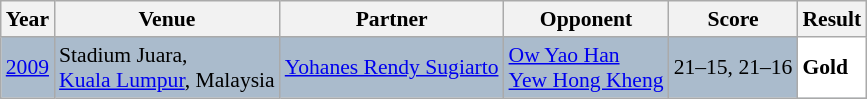<table class="sortable wikitable" style="font-size: 90%">
<tr>
<th>Year</th>
<th>Venue</th>
<th>Partner</th>
<th>Opponent</th>
<th>Score</th>
<th>Result</th>
</tr>
<tr style="background:#AABBCC">
<td align="centr"><a href='#'>2009</a></td>
<td align="left">Stadium Juara,<br><a href='#'>Kuala Lumpur</a>, Malaysia</td>
<td align="left"> <a href='#'>Yohanes Rendy Sugiarto</a></td>
<td align="left"> <a href='#'>Ow Yao Han</a> <br>  <a href='#'>Yew Hong Kheng</a></td>
<td align="left">21–15, 21–16</td>
<td style="text-align:left; background:white"> <strong>Gold</strong></td>
</tr>
</table>
